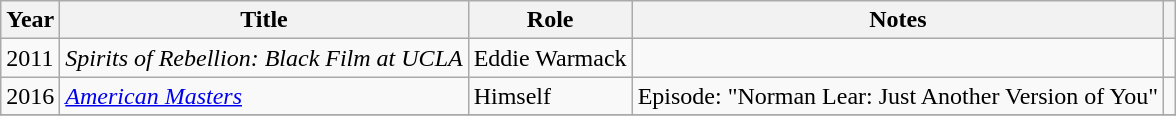<table class="wikitable sortable">
<tr>
<th>Year</th>
<th>Title</th>
<th>Role</th>
<th class="unsortable">Notes</th>
<th class="unsortable"></th>
</tr>
<tr>
<td>2011</td>
<td><em>Spirits of Rebellion: Black Film at UCLA</em></td>
<td>Eddie Warmack</td>
<td></td>
<td></td>
</tr>
<tr>
<td>2016</td>
<td><em><a href='#'>American Masters</a></em></td>
<td>Himself</td>
<td>Episode: "Norman Lear: Just Another Version of You"</td>
<td></td>
</tr>
<tr>
</tr>
</table>
